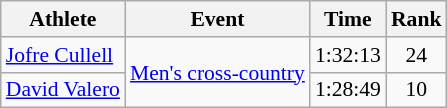<table class="wikitable" style="font-size:90%">
<tr>
<th>Athlete</th>
<th>Event</th>
<th>Time</th>
<th>Rank</th>
</tr>
<tr align=center>
<td align=left><a href='#'>Jofre Cullell</a></td>
<td align=left rowspan=2><a href='#'>Men's cross-country</a></td>
<td>1:32:13</td>
<td>24</td>
</tr>
<tr align=center>
<td align=left><a href='#'>David Valero</a></td>
<td>1:28:49</td>
<td>10</td>
</tr>
</table>
